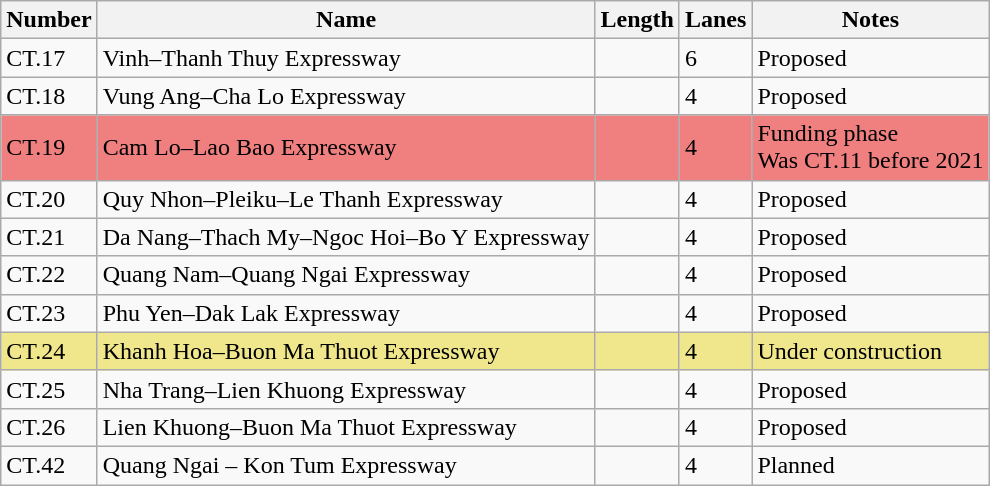<table class="wikitable">
<tr>
<th>Number</th>
<th>Name</th>
<th>Length</th>
<th>Lanes</th>
<th>Notes</th>
</tr>
<tr>
<td> CT.17</td>
<td>Vinh–Thanh Thuy Expressway</td>
<td></td>
<td>6</td>
<td>Proposed</td>
</tr>
<tr>
<td> CT.18</td>
<td>Vung Ang–Cha Lo Expressway</td>
<td></td>
<td>4</td>
<td>Proposed</td>
</tr>
<tr style="background:LightCoral;">
<td> CT.19</td>
<td>Cam Lo–Lao Bao Expressway</td>
<td></td>
<td>4</td>
<td>Funding phase<br>Was CT.11 before 2021</td>
</tr>
<tr>
<td> CT.20</td>
<td>Quy Nhon–Pleiku–Le Thanh Expressway</td>
<td></td>
<td>4</td>
<td>Proposed</td>
</tr>
<tr>
<td> CT.21</td>
<td>Da Nang–Thach My–Ngoc Hoi–Bo Y Expressway</td>
<td></td>
<td>4</td>
<td>Proposed</td>
</tr>
<tr>
<td> CT.22</td>
<td>Quang Nam–Quang Ngai Expressway</td>
<td></td>
<td>4</td>
<td>Proposed</td>
</tr>
<tr>
<td> CT.23</td>
<td>Phu Yen–Dak Lak Expressway</td>
<td></td>
<td>4</td>
<td>Proposed</td>
</tr>
<tr style="background:Khaki;">
<td> CT.24</td>
<td>Khanh Hoa–Buon Ma Thuot Expressway</td>
<td></td>
<td>4</td>
<td>Under construction</td>
</tr>
<tr>
<td> CT.25</td>
<td>Nha Trang–Lien Khuong  Expressway</td>
<td></td>
<td>4</td>
<td>Proposed</td>
</tr>
<tr>
<td> CT.26</td>
<td>Lien Khuong–Buon Ma Thuot Expressway</td>
<td></td>
<td>4</td>
<td>Proposed</td>
</tr>
<tr>
<td> CT.42</td>
<td>Quang Ngai – Kon Tum Expressway</td>
<td></td>
<td>4</td>
<td>Planned</td>
</tr>
</table>
